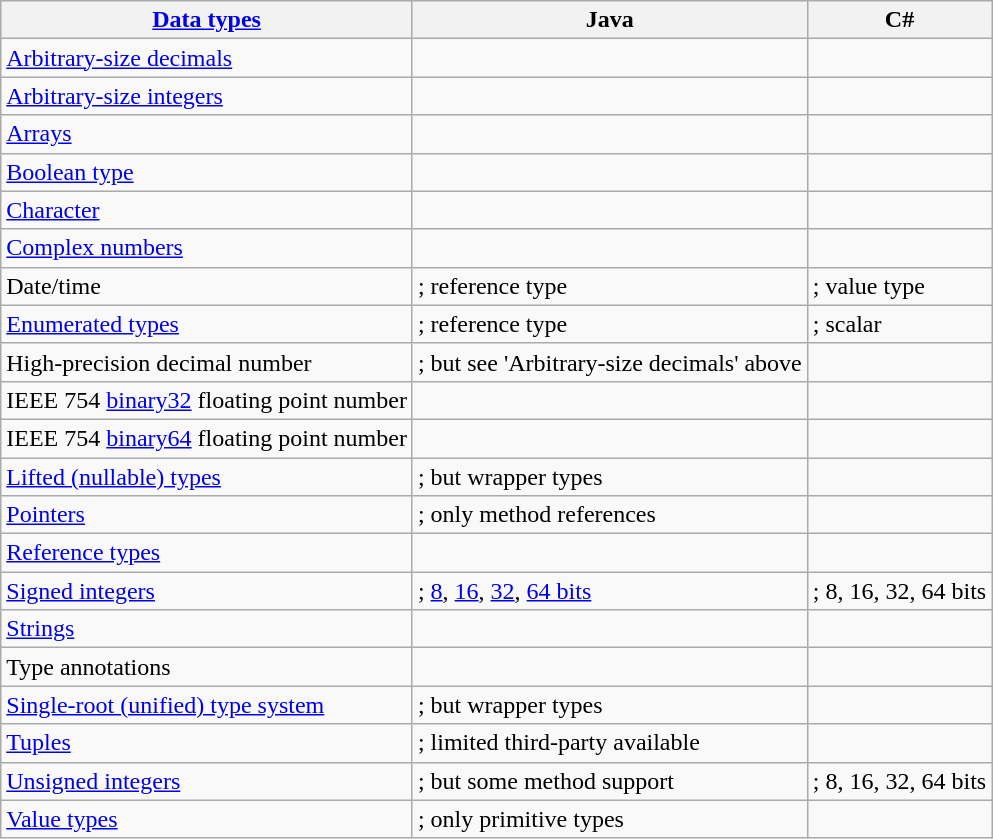<table class="wikitable">
<tr>
<th><a href='#'>Data types</a></th>
<th>Java</th>
<th>C#</th>
</tr>
<tr>
<td><a href='#'>Arbitrary-size decimals</a></td>
<td></td>
<td></td>
</tr>
<tr>
<td><a href='#'>Arbitrary-size integers</a></td>
<td></td>
<td></td>
</tr>
<tr>
<td><a href='#'>Arrays</a></td>
<td></td>
<td></td>
</tr>
<tr>
<td><a href='#'>Boolean type</a></td>
<td></td>
<td></td>
</tr>
<tr>
<td><a href='#'>Character</a></td>
<td></td>
<td></td>
</tr>
<tr>
<td><a href='#'>Complex numbers</a></td>
<td></td>
<td></td>
</tr>
<tr>
<td>Date/time</td>
<td>; reference type</td>
<td>; value type</td>
</tr>
<tr>
<td><a href='#'>Enumerated types</a></td>
<td>; reference type</td>
<td>; scalar</td>
</tr>
<tr>
<td>High-precision decimal number</td>
<td>; but see 'Arbitrary-size decimals' above</td>
<td></td>
</tr>
<tr>
<td>IEEE 754 <a href='#'>binary32</a> floating point number</td>
<td></td>
<td></td>
</tr>
<tr>
<td>IEEE 754 <a href='#'>binary64</a> floating point number</td>
<td></td>
<td></td>
</tr>
<tr>
<td><a href='#'>Lifted (nullable) types</a></td>
<td>; but wrapper types</td>
<td></td>
</tr>
<tr>
<td><a href='#'>Pointers</a></td>
<td>; only method references</td>
<td></td>
</tr>
<tr>
<td><a href='#'>Reference types</a></td>
<td></td>
<td></td>
</tr>
<tr>
<td><a href='#'>Signed integers</a></td>
<td>; <a href='#'>8</a>, <a href='#'>16</a>, <a href='#'>32</a>, <a href='#'>64 bits</a></td>
<td>; 8, 16, 32, 64 bits</td>
</tr>
<tr>
<td><a href='#'>Strings</a></td>
<td></td>
<td></td>
</tr>
<tr>
<td>Type annotations</td>
<td></td>
<td></td>
</tr>
<tr>
<td><a href='#'>Single-root (unified) type system</a></td>
<td>; but wrapper types</td>
<td></td>
</tr>
<tr>
<td><a href='#'>Tuples</a></td>
<td>; limited third-party available</td>
<td></td>
</tr>
<tr>
<td><a href='#'>Unsigned integers</a></td>
<td>; but some method support</td>
<td>; 8, 16, 32, 64 bits</td>
</tr>
<tr>
<td><a href='#'>Value types</a></td>
<td>; only primitive types</td>
<td></td>
</tr>
</table>
